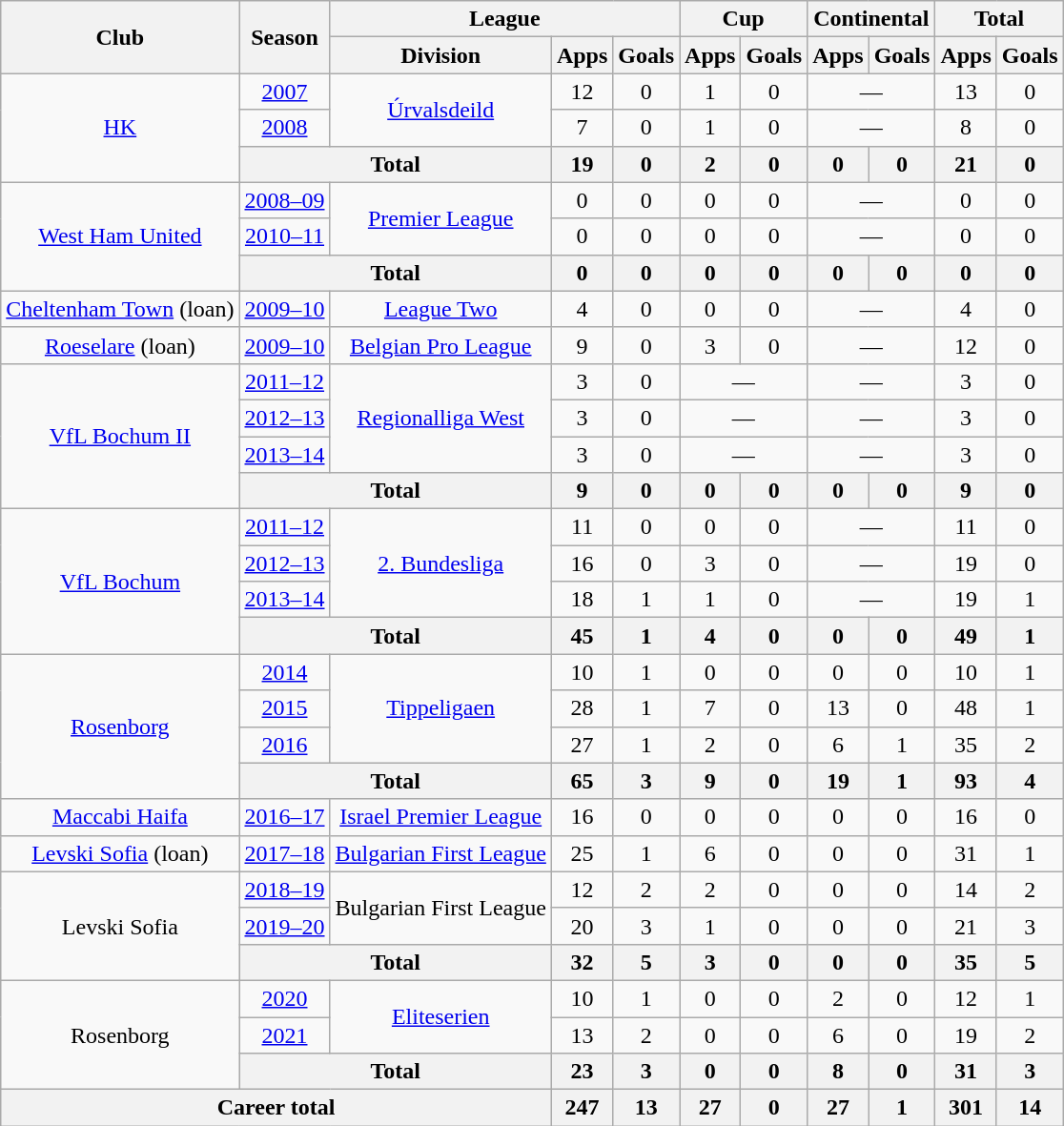<table class="wikitable" style="text-align:center">
<tr>
<th rowspan="2">Club</th>
<th rowspan="2">Season</th>
<th colspan="3">League</th>
<th colspan="2">Cup</th>
<th colspan="2">Continental</th>
<th colspan="2">Total</th>
</tr>
<tr>
<th>Division</th>
<th>Apps</th>
<th>Goals</th>
<th>Apps</th>
<th>Goals</th>
<th>Apps</th>
<th>Goals</th>
<th>Apps</th>
<th>Goals</th>
</tr>
<tr>
<td rowspan="3"><a href='#'>HK</a></td>
<td><a href='#'>2007</a></td>
<td rowspan="2"><a href='#'>Úrvalsdeild</a></td>
<td>12</td>
<td>0</td>
<td>1</td>
<td>0</td>
<td colspan="2">—</td>
<td>13</td>
<td>0</td>
</tr>
<tr>
<td><a href='#'>2008</a></td>
<td>7</td>
<td>0</td>
<td>1</td>
<td>0</td>
<td colspan="2">—</td>
<td>8</td>
<td>0</td>
</tr>
<tr>
<th colspan="2">Total</th>
<th>19</th>
<th>0</th>
<th>2</th>
<th>0</th>
<th>0</th>
<th>0</th>
<th>21</th>
<th>0</th>
</tr>
<tr>
<td rowspan="3"><a href='#'>West Ham United</a></td>
<td><a href='#'>2008–09</a></td>
<td rowspan="2"><a href='#'>Premier League</a></td>
<td>0</td>
<td>0</td>
<td>0</td>
<td>0</td>
<td colspan="2">—</td>
<td>0</td>
<td>0</td>
</tr>
<tr>
<td><a href='#'>2010–11</a></td>
<td>0</td>
<td>0</td>
<td>0</td>
<td>0</td>
<td colspan="2">—</td>
<td>0</td>
<td>0</td>
</tr>
<tr>
<th colspan="2">Total</th>
<th>0</th>
<th>0</th>
<th>0</th>
<th>0</th>
<th>0</th>
<th>0</th>
<th>0</th>
<th>0</th>
</tr>
<tr>
<td><a href='#'>Cheltenham Town</a> (loan)</td>
<td><a href='#'>2009–10</a></td>
<td><a href='#'>League Two</a></td>
<td>4</td>
<td>0</td>
<td>0</td>
<td>0</td>
<td colspan="2">—</td>
<td>4</td>
<td>0</td>
</tr>
<tr>
<td><a href='#'>Roeselare</a> (loan)</td>
<td><a href='#'>2009–10</a></td>
<td><a href='#'>Belgian Pro League</a></td>
<td>9</td>
<td>0</td>
<td>3</td>
<td>0</td>
<td colspan="2">—</td>
<td>12</td>
<td>0</td>
</tr>
<tr>
<td rowspan="4"><a href='#'>VfL Bochum II</a></td>
<td><a href='#'>2011–12</a></td>
<td rowspan="3"><a href='#'>Regionalliga West</a></td>
<td>3</td>
<td>0</td>
<td colspan="2">—</td>
<td colspan="2">—</td>
<td>3</td>
<td>0</td>
</tr>
<tr>
<td><a href='#'>2012–13</a></td>
<td>3</td>
<td>0</td>
<td colspan="2">—</td>
<td colspan="2">—</td>
<td>3</td>
<td>0</td>
</tr>
<tr>
<td><a href='#'>2013–14</a></td>
<td>3</td>
<td>0</td>
<td colspan="2">—</td>
<td colspan="2">—</td>
<td>3</td>
<td>0</td>
</tr>
<tr>
<th colspan="2">Total</th>
<th>9</th>
<th>0</th>
<th>0</th>
<th>0</th>
<th>0</th>
<th>0</th>
<th>9</th>
<th>0</th>
</tr>
<tr>
<td rowspan="4"><a href='#'>VfL Bochum</a></td>
<td><a href='#'>2011–12</a></td>
<td rowspan="3"><a href='#'>2. Bundesliga</a></td>
<td>11</td>
<td>0</td>
<td>0</td>
<td>0</td>
<td colspan="2">—</td>
<td>11</td>
<td>0</td>
</tr>
<tr>
<td><a href='#'>2012–13</a></td>
<td>16</td>
<td>0</td>
<td>3</td>
<td>0</td>
<td colspan="2">—</td>
<td>19</td>
<td>0</td>
</tr>
<tr>
<td><a href='#'>2013–14</a></td>
<td>18</td>
<td>1</td>
<td>1</td>
<td>0</td>
<td colspan="2">—</td>
<td>19</td>
<td>1</td>
</tr>
<tr>
<th colspan="2">Total</th>
<th>45</th>
<th>1</th>
<th>4</th>
<th>0</th>
<th>0</th>
<th>0</th>
<th>49</th>
<th>1</th>
</tr>
<tr>
<td rowspan="4"><a href='#'>Rosenborg</a></td>
<td><a href='#'>2014</a></td>
<td rowspan="3"><a href='#'>Tippeligaen</a></td>
<td>10</td>
<td>1</td>
<td>0</td>
<td>0</td>
<td>0</td>
<td>0</td>
<td>10</td>
<td>1</td>
</tr>
<tr>
<td><a href='#'>2015</a></td>
<td>28</td>
<td>1</td>
<td>7</td>
<td>0</td>
<td>13</td>
<td>0</td>
<td>48</td>
<td>1</td>
</tr>
<tr>
<td><a href='#'>2016</a></td>
<td>27</td>
<td>1</td>
<td>2</td>
<td>0</td>
<td>6</td>
<td>1</td>
<td>35</td>
<td>2</td>
</tr>
<tr>
<th colspan="2">Total</th>
<th>65</th>
<th>3</th>
<th>9</th>
<th>0</th>
<th>19</th>
<th>1</th>
<th>93</th>
<th>4</th>
</tr>
<tr>
<td><a href='#'>Maccabi Haifa</a></td>
<td><a href='#'>2016–17</a></td>
<td><a href='#'>Israel Premier League</a></td>
<td>16</td>
<td>0</td>
<td>0</td>
<td>0</td>
<td>0</td>
<td>0</td>
<td>16</td>
<td>0</td>
</tr>
<tr>
<td><a href='#'>Levski Sofia</a> (loan)</td>
<td><a href='#'>2017–18</a></td>
<td><a href='#'>Bulgarian First League</a></td>
<td>25</td>
<td>1</td>
<td>6</td>
<td>0</td>
<td>0</td>
<td>0</td>
<td>31</td>
<td>1</td>
</tr>
<tr>
<td rowspan="3">Levski Sofia</td>
<td><a href='#'>2018–19</a></td>
<td rowspan="2">Bulgarian First League</td>
<td>12</td>
<td>2</td>
<td>2</td>
<td>0</td>
<td>0</td>
<td>0</td>
<td>14</td>
<td>2</td>
</tr>
<tr>
<td><a href='#'>2019–20</a></td>
<td>20</td>
<td>3</td>
<td>1</td>
<td>0</td>
<td>0</td>
<td>0</td>
<td>21</td>
<td>3</td>
</tr>
<tr>
<th colspan="2">Total</th>
<th>32</th>
<th>5</th>
<th>3</th>
<th>0</th>
<th>0</th>
<th>0</th>
<th>35</th>
<th>5</th>
</tr>
<tr>
<td rowspan="3">Rosenborg</td>
<td><a href='#'>2020</a></td>
<td rowspan="2"><a href='#'>Eliteserien</a></td>
<td>10</td>
<td>1</td>
<td>0</td>
<td>0</td>
<td>2</td>
<td>0</td>
<td>12</td>
<td>1</td>
</tr>
<tr>
<td><a href='#'>2021</a></td>
<td>13</td>
<td>2</td>
<td>0</td>
<td>0</td>
<td>6</td>
<td>0</td>
<td>19</td>
<td>2</td>
</tr>
<tr>
<th colspan="2">Total</th>
<th>23</th>
<th>3</th>
<th>0</th>
<th>0</th>
<th>8</th>
<th>0</th>
<th>31</th>
<th>3</th>
</tr>
<tr>
<th colspan="3">Career total</th>
<th>247</th>
<th>13</th>
<th>27</th>
<th>0</th>
<th>27</th>
<th>1</th>
<th>301</th>
<th>14</th>
</tr>
</table>
